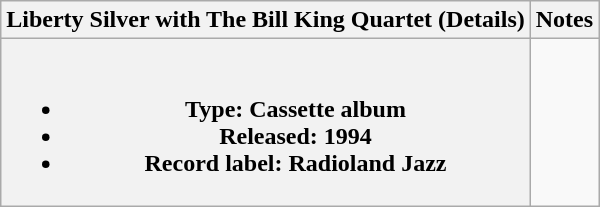<table class="wikitable mw-collapsible plainrowheaders" style="text-align:center;">
<tr>
<th scope="col">Liberty Silver with The Bill King Quartet (Details)</th>
<th scope="col">Notes</th>
</tr>
<tr>
<th scope="row"><strong><em></em></strong><br><ul><li>Type: Cassette album</li><li>Released: 1994</li><li>Record label: Radioland Jazz</li></ul></th>
<td></td>
</tr>
</table>
